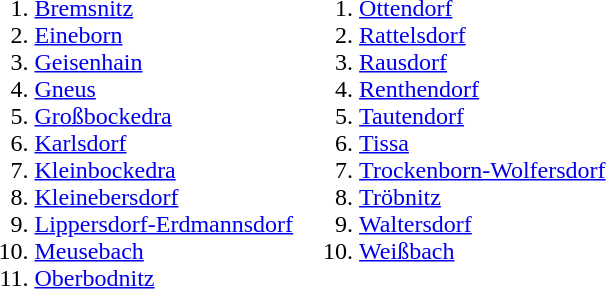<table>
<tr>
<td><br><ol><li><a href='#'>Bremsnitz</a></li><li><a href='#'>Eineborn</a></li><li><a href='#'>Geisenhain</a></li><li><a href='#'>Gneus</a></li><li><a href='#'>Großbockedra</a></li><li><a href='#'>Karlsdorf</a></li><li><a href='#'>Kleinbockedra</a></li><li><a href='#'>Kleinebersdorf</a></li><li><a href='#'>Lippersdorf-Erdmannsdorf</a></li><li><a href='#'>Meusebach</a></li><li><a href='#'>Oberbodnitz</a></li></ol></td>
<td valign=top><br><ol>
<li><a href='#'>Ottendorf</a> 
<li><a href='#'>Rattelsdorf</a>
<li><a href='#'>Rausdorf</a> 
<li><a href='#'>Renthendorf</a> 
<li><a href='#'>Tautendorf</a> 
<li><a href='#'>Tissa</a> 
<li><a href='#'>Trockenborn-Wolfersdorf</a> 
<li><a href='#'>Tröbnitz</a>
<li><a href='#'>Waltersdorf</a> 
<li><a href='#'>Weißbach</a> 
</ol></td>
</tr>
</table>
